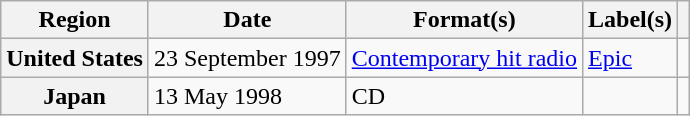<table class="wikitable plainrowheaders">
<tr>
<th scope="col">Region</th>
<th scope="col">Date</th>
<th scope="col">Format(s)</th>
<th scope="col">Label(s)</th>
<th scope="col"></th>
</tr>
<tr>
<th scope="row">United States</th>
<td>23 September 1997</td>
<td><a href='#'>Contemporary hit radio</a></td>
<td><a href='#'>Epic</a></td>
<td align="center"></td>
</tr>
<tr>
<th scope="row">Japan</th>
<td>13 May 1998</td>
<td>CD</td>
<td></td>
<td align="center"></td>
</tr>
</table>
